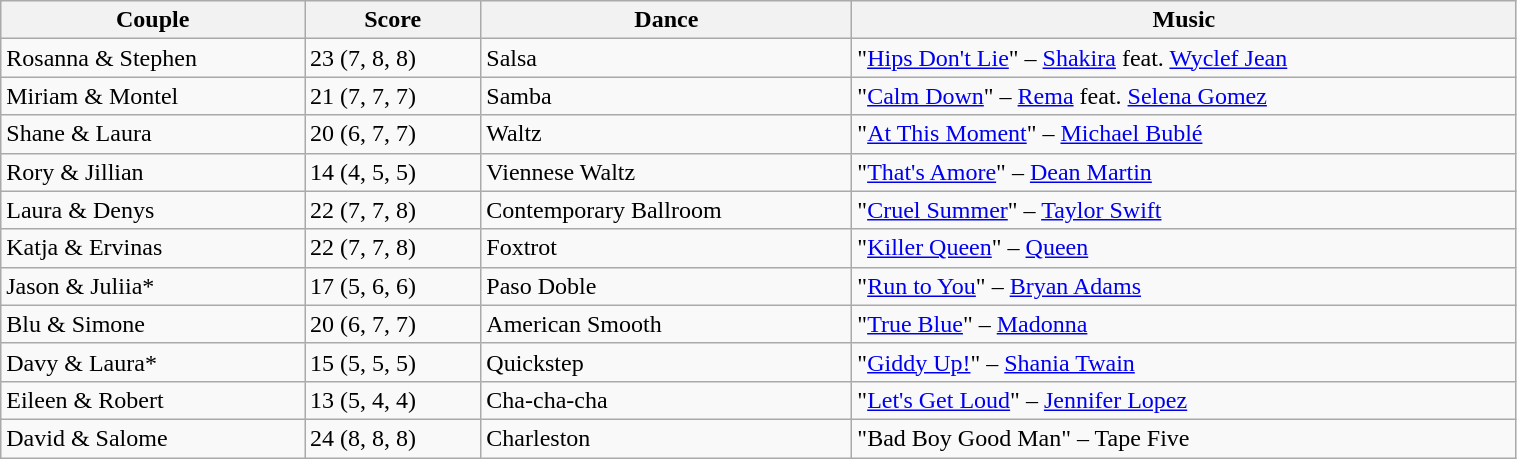<table class="wikitable" style="width:80%;">
<tr>
<th>Couple</th>
<th>Score</th>
<th>Dance</th>
<th>Music</th>
</tr>
<tr>
<td>Rosanna & Stephen</td>
<td>23 (7, 8, 8)</td>
<td>Salsa</td>
<td>"<a href='#'>Hips Don't Lie</a>" – <a href='#'>Shakira</a> feat. <a href='#'>Wyclef Jean</a></td>
</tr>
<tr>
<td>Miriam & Montel</td>
<td>21 (7, 7, 7)</td>
<td>Samba</td>
<td>"<a href='#'>Calm Down</a>" – <a href='#'>Rema</a> feat. <a href='#'>Selena Gomez</a></td>
</tr>
<tr>
<td>Shane & Laura</td>
<td>20 (6, 7, 7)</td>
<td>Waltz</td>
<td>"<a href='#'>At This Moment</a>" – <a href='#'>Michael Bublé</a></td>
</tr>
<tr>
<td>Rory & Jillian</td>
<td>14 (4, 5, 5)</td>
<td>Viennese Waltz</td>
<td>"<a href='#'>That's Amore</a>" – <a href='#'>Dean Martin</a></td>
</tr>
<tr>
<td>Laura & Denys</td>
<td>22 (7, 7, 8)</td>
<td>Contemporary Ballroom</td>
<td>"<a href='#'>Cruel Summer</a>" – <a href='#'>Taylor Swift</a></td>
</tr>
<tr>
<td>Katja & Ervinas</td>
<td>22 (7, 7, 8)</td>
<td>Foxtrot</td>
<td>"<a href='#'>Killer Queen</a>" – <a href='#'>Queen</a></td>
</tr>
<tr>
<td>Jason & Juliia*</td>
<td>17 (5, 6, 6)</td>
<td>Paso Doble</td>
<td>"<a href='#'>Run to You</a>" – <a href='#'>Bryan Adams</a></td>
</tr>
<tr>
<td>Blu & Simone</td>
<td>20 (6, 7, 7)</td>
<td>American Smooth</td>
<td>"<a href='#'>True Blue</a>" – <a href='#'>Madonna</a></td>
</tr>
<tr>
<td>Davy & Laura*</td>
<td>15 (5, 5, 5)</td>
<td>Quickstep</td>
<td>"<a href='#'>Giddy Up!</a>" – <a href='#'>Shania Twain</a></td>
</tr>
<tr>
<td>Eileen & Robert</td>
<td>13 (5, 4, 4)</td>
<td>Cha-cha-cha</td>
<td>"<a href='#'>Let's Get Loud</a>" – <a href='#'>Jennifer Lopez</a></td>
</tr>
<tr>
<td>David & Salome</td>
<td>24 (8, 8, 8)</td>
<td>Charleston</td>
<td>"Bad Boy Good Man" – Tape Five</td>
</tr>
</table>
